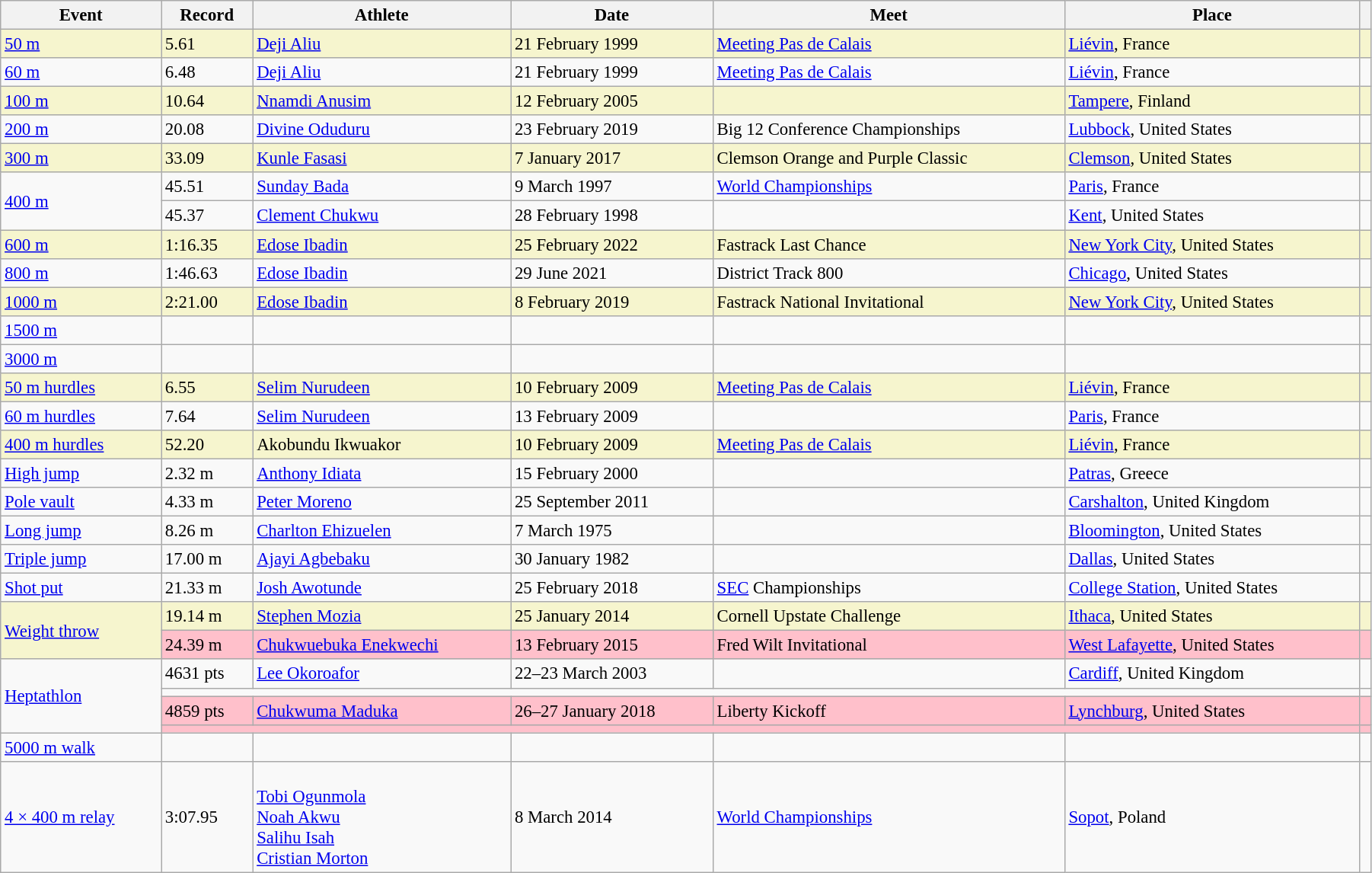<table class="wikitable" style="font-size:95%; width: 95%;">
<tr>
<th>Event</th>
<th>Record</th>
<th>Athlete</th>
<th>Date</th>
<th>Meet</th>
<th>Place</th>
<th></th>
</tr>
<tr style="background:#f6F5CE;">
<td><a href='#'>50 m</a></td>
<td>5.61</td>
<td><a href='#'>Deji Aliu</a></td>
<td>21 February 1999</td>
<td><a href='#'>Meeting Pas de Calais</a></td>
<td><a href='#'>Liévin</a>, France</td>
<td></td>
</tr>
<tr>
<td><a href='#'>60 m</a></td>
<td>6.48</td>
<td><a href='#'>Deji Aliu</a></td>
<td>21 February 1999</td>
<td><a href='#'>Meeting Pas de Calais</a></td>
<td><a href='#'>Liévin</a>, France</td>
<td></td>
</tr>
<tr style="background:#f6F5CE;">
<td><a href='#'>100 m</a></td>
<td>10.64</td>
<td><a href='#'>Nnamdi Anusim</a></td>
<td>12 February 2005</td>
<td></td>
<td><a href='#'>Tampere</a>, Finland</td>
<td></td>
</tr>
<tr>
<td><a href='#'>200 m</a></td>
<td>20.08</td>
<td><a href='#'>Divine Oduduru</a></td>
<td>23 February 2019</td>
<td>Big 12 Conference Championships</td>
<td><a href='#'>Lubbock</a>, United States</td>
<td></td>
</tr>
<tr style="background:#f6F5CE;">
<td><a href='#'>300 m</a></td>
<td>33.09</td>
<td><a href='#'>Kunle Fasasi</a></td>
<td>7 January 2017</td>
<td>Clemson Orange and Purple Classic</td>
<td><a href='#'>Clemson</a>, United States</td>
<td></td>
</tr>
<tr>
<td rowspan=2><a href='#'>400 m</a></td>
<td>45.51</td>
<td><a href='#'>Sunday Bada</a></td>
<td>9 March 1997</td>
<td><a href='#'>World Championships</a></td>
<td><a href='#'>Paris</a>, France</td>
<td></td>
</tr>
<tr>
<td>45.37 </td>
<td><a href='#'>Clement Chukwu</a></td>
<td>28 February 1998</td>
<td></td>
<td><a href='#'>Kent</a>, United States</td>
<td></td>
</tr>
<tr style="background:#f6F5CE;">
<td><a href='#'>600 m</a></td>
<td>1:16.35</td>
<td><a href='#'>Edose Ibadin</a></td>
<td>25 February 2022</td>
<td>Fastrack Last Chance</td>
<td><a href='#'>New York City</a>, United States</td>
<td></td>
</tr>
<tr>
<td><a href='#'>800 m</a></td>
<td>1:46.63</td>
<td><a href='#'>Edose Ibadin</a></td>
<td>29 June 2021</td>
<td>District Track 800</td>
<td><a href='#'>Chicago</a>, United States</td>
<td></td>
</tr>
<tr style="background:#f6F5CE;">
<td><a href='#'>1000 m</a></td>
<td>2:21.00</td>
<td><a href='#'>Edose Ibadin</a></td>
<td>8 February 2019</td>
<td>Fastrack National Invitational</td>
<td><a href='#'>New York City</a>, United States</td>
<td></td>
</tr>
<tr>
<td><a href='#'>1500 m</a></td>
<td></td>
<td></td>
<td></td>
<td></td>
<td></td>
<td></td>
</tr>
<tr>
<td><a href='#'>3000 m</a></td>
<td></td>
<td></td>
<td></td>
<td></td>
<td></td>
<td></td>
</tr>
<tr style="background:#f6F5CE;">
<td><a href='#'>50 m hurdles</a></td>
<td>6.55</td>
<td><a href='#'>Selim Nurudeen</a></td>
<td>10 February 2009</td>
<td><a href='#'>Meeting Pas de Calais</a></td>
<td><a href='#'>Liévin</a>, France</td>
<td></td>
</tr>
<tr>
<td><a href='#'>60 m hurdles</a></td>
<td>7.64</td>
<td><a href='#'>Selim Nurudeen</a></td>
<td>13 February 2009</td>
<td></td>
<td><a href='#'>Paris</a>, France</td>
<td></td>
</tr>
<tr style="background:#f6F5CE;">
<td><a href='#'>400 m hurdles</a></td>
<td>52.20</td>
<td>Akobundu Ikwuakor</td>
<td>10 February 2009</td>
<td><a href='#'>Meeting Pas de Calais</a></td>
<td><a href='#'>Liévin</a>, France</td>
<td></td>
</tr>
<tr>
<td><a href='#'>High jump</a></td>
<td>2.32 m </td>
<td><a href='#'>Anthony Idiata</a></td>
<td>15 February 2000</td>
<td></td>
<td><a href='#'>Patras</a>, Greece</td>
<td></td>
</tr>
<tr>
<td><a href='#'>Pole vault</a></td>
<td>4.33 m</td>
<td><a href='#'>Peter Moreno</a></td>
<td>25 September 2011</td>
<td></td>
<td><a href='#'>Carshalton</a>, United Kingdom</td>
<td></td>
</tr>
<tr>
<td><a href='#'>Long jump</a></td>
<td>8.26 m</td>
<td><a href='#'>Charlton Ehizuelen</a></td>
<td>7 March 1975</td>
<td></td>
<td><a href='#'>Bloomington</a>, United States</td>
<td></td>
</tr>
<tr>
<td><a href='#'>Triple jump</a></td>
<td>17.00 m</td>
<td><a href='#'>Ajayi Agbebaku</a></td>
<td>30 January 1982</td>
<td></td>
<td><a href='#'>Dallas</a>, United States</td>
<td></td>
</tr>
<tr>
<td><a href='#'>Shot put</a></td>
<td>21.33 m</td>
<td><a href='#'>Josh Awotunde</a></td>
<td>25 February 2018</td>
<td><a href='#'>SEC</a> Championships</td>
<td><a href='#'>College Station</a>, United States</td>
<td></td>
</tr>
<tr style="background:#f6F5CE;">
<td rowspan=2><a href='#'>Weight throw</a></td>
<td>19.14 m</td>
<td><a href='#'>Stephen Mozia</a></td>
<td>25 January 2014</td>
<td>Cornell Upstate Challenge</td>
<td><a href='#'>Ithaca</a>, United States</td>
<td></td>
</tr>
<tr style="background:pink">
<td>24.39 m</td>
<td><a href='#'>Chukwuebuka Enekwechi</a></td>
<td>13 February 2015</td>
<td>Fred Wilt Invitational</td>
<td><a href='#'>West Lafayette</a>, United States</td>
<td></td>
</tr>
<tr>
<td rowspan=4><a href='#'>Heptathlon</a></td>
<td>4631 pts</td>
<td><a href='#'>Lee Okoroafor</a></td>
<td>22–23 March 2003</td>
<td></td>
<td><a href='#'>Cardiff</a>, United Kingdom</td>
<td></td>
</tr>
<tr>
<td colspan=5></td>
<td></td>
</tr>
<tr style="background:pink">
<td>4859 pts</td>
<td><a href='#'>Chukwuma Maduka</a></td>
<td>26–27 January 2018</td>
<td>Liberty Kickoff</td>
<td><a href='#'>Lynchburg</a>, United States</td>
<td></td>
</tr>
<tr style="background:pink">
<td colspan=5></td>
<td></td>
</tr>
<tr>
<td><a href='#'>5000 m walk</a></td>
<td></td>
<td></td>
<td></td>
<td></td>
<td></td>
<td></td>
</tr>
<tr>
<td><a href='#'>4 × 400 m relay</a></td>
<td>3:07.95</td>
<td><br><a href='#'>Tobi Ogunmola</a><br><a href='#'>Noah Akwu</a><br><a href='#'>Salihu Isah</a><br><a href='#'>Cristian Morton</a></td>
<td>8 March 2014</td>
<td><a href='#'>World Championships</a></td>
<td><a href='#'>Sopot</a>, Poland</td>
<td></td>
</tr>
</table>
